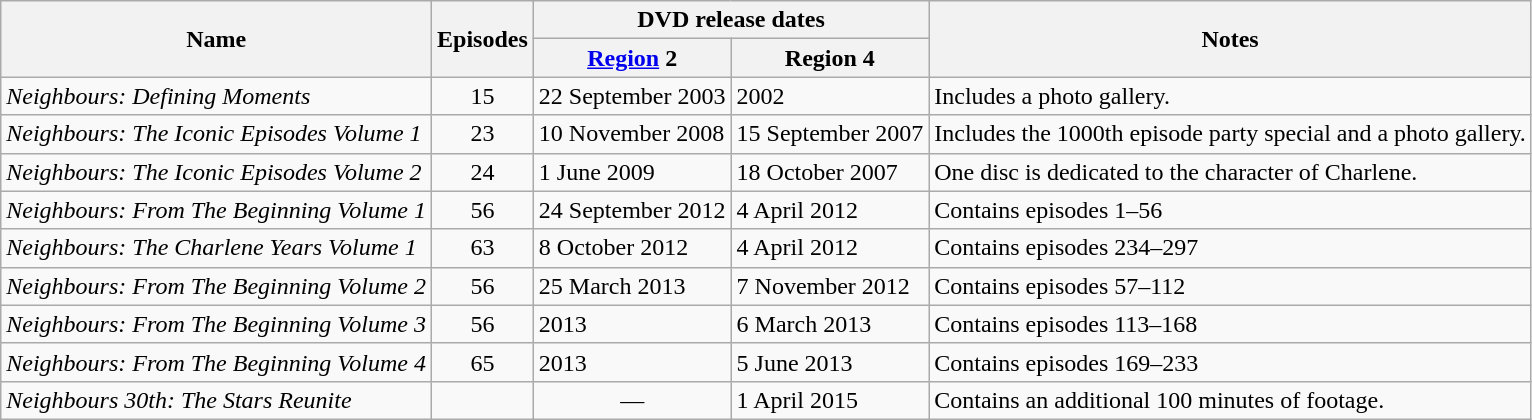<table class="wikitable">
<tr>
<th rowspan="2">Name</th>
<th rowspan="2">Episodes</th>
<th colspan="2">DVD release dates</th>
<th rowspan="2">Notes</th>
</tr>
<tr>
<th><a href='#'>Region</a> 2</th>
<th>Region 4</th>
</tr>
<tr>
<td><em>Neighbours: Defining Moments</em></td>
<td style="text-align:center;">15</td>
<td>22 September 2003</td>
<td>2002</td>
<td>Includes a photo gallery.</td>
</tr>
<tr>
<td><em>Neighbours: The Iconic Episodes Volume 1</em></td>
<td style="text-align:center;">23</td>
<td>10 November 2008</td>
<td>15 September 2007</td>
<td>Includes the 1000th episode party special and a photo gallery.</td>
</tr>
<tr>
<td><em>Neighbours: The Iconic Episodes Volume 2</em></td>
<td style="text-align:center;">24</td>
<td>1 June 2009</td>
<td>18 October 2007</td>
<td>One disc is dedicated to the character of Charlene.</td>
</tr>
<tr>
<td><em>Neighbours: From The Beginning Volume 1</em></td>
<td style="text-align:center;">56</td>
<td>24 September 2012</td>
<td>4 April 2012</td>
<td>Contains episodes 1–56</td>
</tr>
<tr>
<td><em>Neighbours: The Charlene Years Volume 1</em></td>
<td style="text-align:center;">63</td>
<td>8 October 2012</td>
<td>4 April 2012</td>
<td>Contains episodes 234–297</td>
</tr>
<tr>
<td><em>Neighbours: From The Beginning Volume 2</em></td>
<td style="text-align:center;">56</td>
<td>25 March 2013</td>
<td>7 November 2012</td>
<td>Contains episodes 57–112</td>
</tr>
<tr>
<td><em>Neighbours: From The Beginning Volume 3</em></td>
<td style="text-align:center;">56</td>
<td>2013</td>
<td>6 March 2013</td>
<td>Contains episodes 113–168</td>
</tr>
<tr>
<td><em>Neighbours: From The Beginning Volume 4</em></td>
<td style="text-align:center;">65</td>
<td>2013</td>
<td>5 June 2013</td>
<td>Contains episodes 169–233</td>
</tr>
<tr>
<td><em>Neighbours 30th: The Stars Reunite</em></td>
<td></td>
<td style="text-align:center;">—</td>
<td>1 April 2015</td>
<td>Contains an additional 100 minutes of footage.</td>
</tr>
</table>
